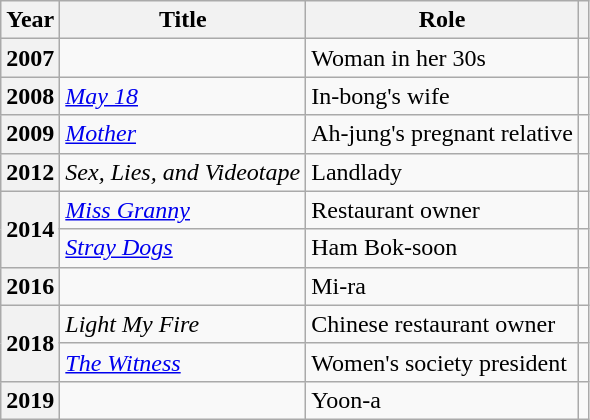<table class="wikitable plainrowheaders sortable">
<tr>
<th scope="col">Year</th>
<th scope="col">Title</th>
<th scope="col">Role</th>
<th scope="col" class="unsortable"></th>
</tr>
<tr>
<th scope="row">2007</th>
<td><em></em></td>
<td>Woman in her 30s</td>
<td style="text-align:center"></td>
</tr>
<tr>
<th scope="row">2008</th>
<td><em><a href='#'>May 18</a></em></td>
<td>In-bong's wife</td>
<td style="text-align:center"></td>
</tr>
<tr>
<th scope="row">2009</th>
<td><em><a href='#'>Mother</a></em></td>
<td>Ah-jung's pregnant relative</td>
<td style="text-align:center"></td>
</tr>
<tr>
<th scope="row">2012</th>
<td><em>Sex, Lies, and Videotape</em></td>
<td>Landlady</td>
<td style="text-align:center"></td>
</tr>
<tr>
<th scope="row" rowspan="2">2014</th>
<td><em><a href='#'>Miss Granny</a></em></td>
<td>Restaurant owner</td>
<td style="text-align:center"></td>
</tr>
<tr>
<td><em><a href='#'>Stray Dogs</a></em></td>
<td>Ham Bok-soon</td>
<td style="text-align:center"></td>
</tr>
<tr>
<th scope="row">2016</th>
<td><em></em></td>
<td>Mi-ra</td>
<td style="text-align:center"></td>
</tr>
<tr>
<th scope="row" rowspan="2">2018</th>
<td><em>Light My Fire</em></td>
<td>Chinese restaurant owner</td>
<td style="text-align:center"></td>
</tr>
<tr>
<td><em><a href='#'>The Witness</a></em></td>
<td>Women's society president</td>
<td style="text-align:center"></td>
</tr>
<tr>
<th scope="row">2019</th>
<td><em></em></td>
<td>Yoon-a</td>
<td style="text-align:center"></td>
</tr>
</table>
